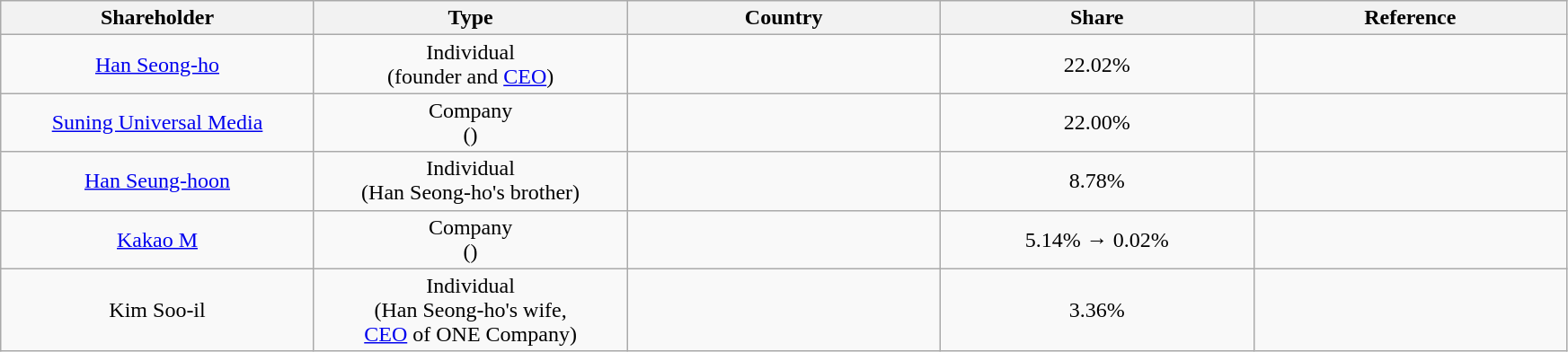<table class="wikitable">
<tr>
<th style="width:225px;">Shareholder</th>
<th style="width:225px;">Type</th>
<th style="width:225px;">Country</th>
<th style="width:225px;">Share</th>
<th style="width:225px;">Reference</th>
</tr>
<tr>
<td style="text-align:center;"><a href='#'>Han Seong-ho</a></td>
<td style="text-align:center;">Individual<br>(founder and <a href='#'>CEO</a>)</td>
<td style="text-align:center;"></td>
<td style="text-align:center;">22.02%</td>
<td style="text-align:center;"></td>
</tr>
<tr>
<td style="text-align:center;"><a href='#'>Suning Universal Media</a></td>
<td style="text-align:center;">Company<br>()</td>
<td style="text-align:center;"></td>
<td style="text-align:center;">22.00%</td>
<td style="text-align:center;"></td>
</tr>
<tr>
<td style="text-align:center;"><a href='#'>Han Seung-hoon</a></td>
<td style="text-align:center;">Individual<br>(Han Seong-ho's brother)</td>
<td style="text-align:center;"></td>
<td style="text-align:center;">8.78%</td>
<td style="text-align:center;"></td>
</tr>
<tr>
<td style="text-align:center;"><a href='#'>Kakao M</a></td>
<td style="text-align:center;">Company<br>()</td>
<td style="text-align:center;"></td>
<td style="text-align:center;"> 5.14% → 0.02%</td>
<td style="text-align:center;"></td>
</tr>
<tr>
<td style="text-align:center;">Kim Soo-il</td>
<td style="text-align:center;">Individual<br>(Han Seong-ho's wife,<br><a href='#'>CEO</a> of ONE Company)</td>
<td style="text-align:center;"></td>
<td style="text-align:center;">3.36%</td>
<td style="text-align:center;"></td>
</tr>
</table>
